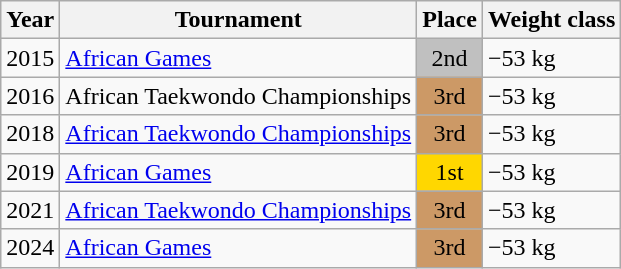<table class=wikitable>
<tr>
<th>Year</th>
<th>Tournament</th>
<th>Place</th>
<th>Weight class</th>
</tr>
<tr>
<td>2015</td>
<td><a href='#'>African Games</a></td>
<td bgcolor="silver" align="center">2nd</td>
<td>−53 kg</td>
</tr>
<tr>
<td>2016</td>
<td>African Taekwondo Championships</td>
<td bgcolor="cc9966" align="center">3rd</td>
<td>−53 kg</td>
</tr>
<tr>
<td>2018</td>
<td><a href='#'>African Taekwondo Championships</a></td>
<td bgcolor="cc9966" align="center">3rd</td>
<td>−53 kg</td>
</tr>
<tr>
<td>2019</td>
<td><a href='#'>African Games</a></td>
<td bgcolor="gold" align="center">1st</td>
<td>−53 kg</td>
</tr>
<tr>
<td>2021</td>
<td><a href='#'>African Taekwondo Championships</a></td>
<td bgcolor="cc9966" align="center">3rd</td>
<td>−53 kg</td>
</tr>
<tr>
<td>2024</td>
<td><a href='#'>African Games</a></td>
<td bgcolor="cc9966" align="center">3rd</td>
<td>−53 kg</td>
</tr>
</table>
